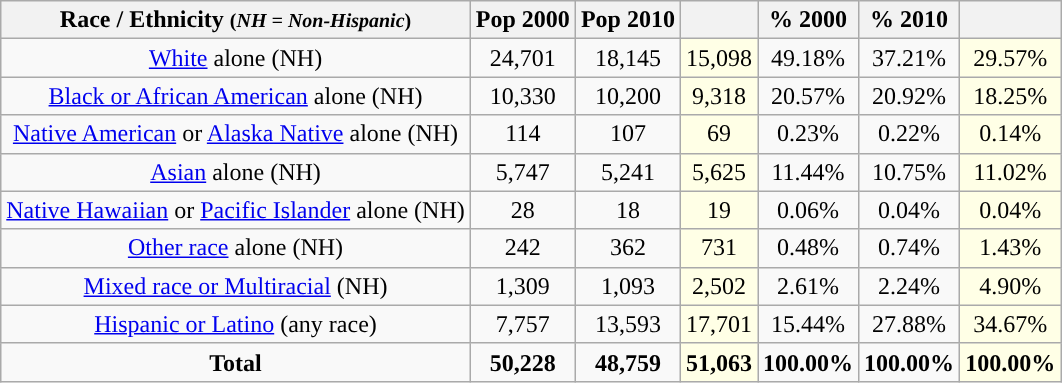<table class="wikitable" style="text-align:center;">
<tr>
<th>Race / Ethnicity <small>(<em>NH = Non-Hispanic</em>)</small></th>
<th>Pop 2000</th>
<th>Pop 2010</th>
<th></th>
<th>% 2000</th>
<th>% 2010</th>
<th></th>
</tr>
<tr>
<td><a href='#'>White</a> alone (NH)</td>
<td>24,701</td>
<td>18,145</td>
<td style='background: #ffffe6;'>15,098</td>
<td>49.18%</td>
<td>37.21%</td>
<td style='background: #ffffe6;'>29.57%</td>
</tr>
<tr>
<td><a href='#'>Black or African American</a> alone (NH)</td>
<td>10,330</td>
<td>10,200</td>
<td style='background: #ffffe6;'>9,318</td>
<td>20.57%</td>
<td>20.92%</td>
<td style='background: #ffffe6;'>18.25%</td>
</tr>
<tr>
<td><a href='#'>Native American</a> or <a href='#'>Alaska Native</a> alone (NH)</td>
<td>114</td>
<td>107</td>
<td style='background: #ffffe6;'>69</td>
<td>0.23%</td>
<td>0.22%</td>
<td style='background: #ffffe6;'>0.14%</td>
</tr>
<tr>
<td><a href='#'>Asian</a> alone (NH)</td>
<td>5,747</td>
<td>5,241</td>
<td style='background: #ffffe6;'>5,625</td>
<td>11.44%</td>
<td>10.75%</td>
<td style='background: #ffffe6;'>11.02%</td>
</tr>
<tr>
<td><a href='#'>Native Hawaiian</a> or <a href='#'>Pacific Islander</a> alone (NH)</td>
<td>28</td>
<td>18</td>
<td style='background: #ffffe6;'>19</td>
<td>0.06%</td>
<td>0.04%</td>
<td style='background: #ffffe6;'>0.04%</td>
</tr>
<tr>
<td><a href='#'>Other race</a> alone (NH)</td>
<td>242</td>
<td>362</td>
<td style='background: #ffffe6;'>731</td>
<td>0.48%</td>
<td>0.74%</td>
<td style='background: #ffffe6;'>1.43%</td>
</tr>
<tr>
<td><a href='#'>Mixed race or Multiracial</a> (NH)</td>
<td>1,309</td>
<td>1,093</td>
<td style='background: #ffffe6;'>2,502</td>
<td>2.61%</td>
<td>2.24%</td>
<td style='background: #ffffe6;'>4.90%</td>
</tr>
<tr>
<td><a href='#'>Hispanic or Latino</a> (any race)</td>
<td>7,757</td>
<td>13,593</td>
<td style='background: #ffffe6;'>17,701</td>
<td>15.44%</td>
<td>27.88%</td>
<td style='background: #ffffe6;'>34.67%</td>
</tr>
<tr>
<td><strong>Total</strong></td>
<td><strong>50,228</strong></td>
<td><strong>48,759</strong></td>
<td style='background: #ffffe6;'><strong>51,063</strong></td>
<td><strong>100.00%</strong></td>
<td><strong>100.00%</strong></td>
<td style='background: #ffffe6;'><strong>100.00%</strong></td>
</tr>
</table>
